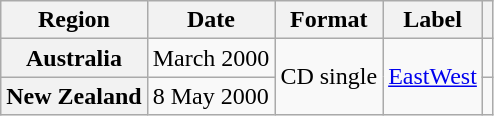<table class="wikitable plainrowheaders">
<tr>
<th>Region</th>
<th>Date</th>
<th>Format</th>
<th>Label</th>
<th></th>
</tr>
<tr>
<th scope="row">Australia</th>
<td>March 2000</td>
<td rowspan="2">CD single</td>
<td rowspan="2"><a href='#'>EastWest</a></td>
<td></td>
</tr>
<tr>
<th scope="row">New Zealand</th>
<td>8 May 2000</td>
<td></td>
</tr>
</table>
